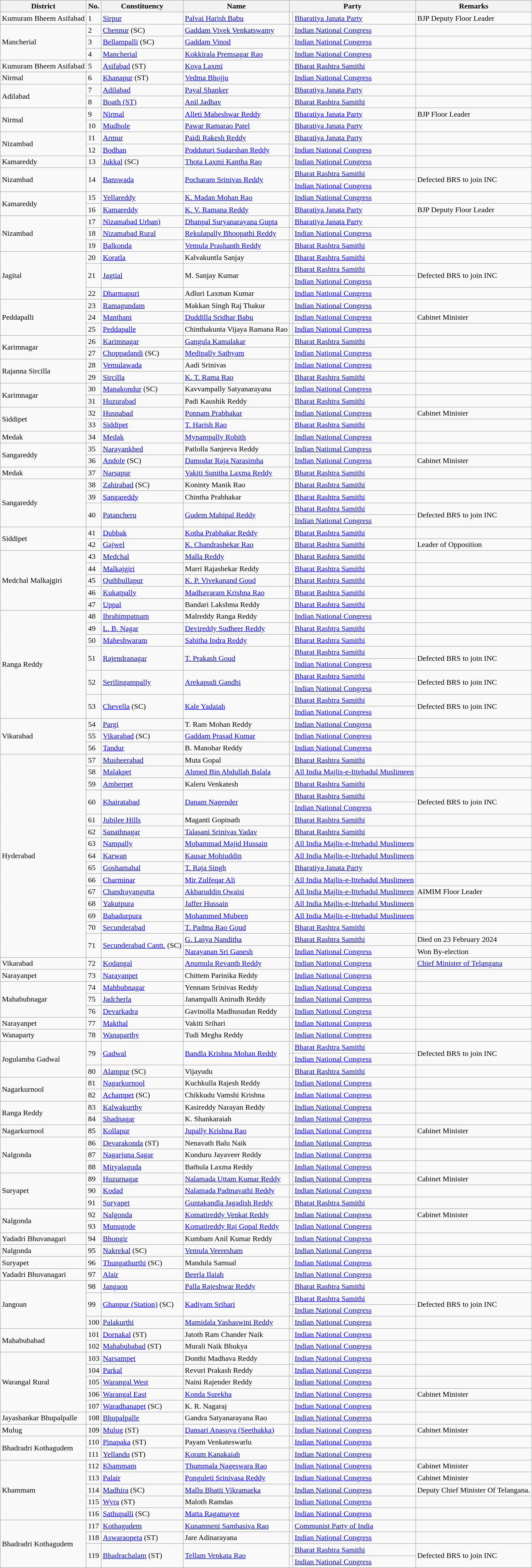<table class="sortable wikitable">
<tr>
<th>District</th>
<th>No.</th>
<th>Constituency</th>
<th>Name</th>
<th colspan="2">Party</th>
<th>Remarks</th>
</tr>
<tr>
<td>Kumuram Bheem Asifabad</td>
<td>1</td>
<td><a href='#'>Sirpur</a></td>
<td><a href='#'>Palvai Harish Babu</a></td>
<td></td>
<td><a href='#'>Bharatiya Janata Party</a></td>
<td>BJP Deputy Floor Leader</td>
</tr>
<tr>
<td rowspan="3">Mancherial</td>
<td>2</td>
<td><a href='#'>Chennur</a> (SC)</td>
<td><a href='#'>Gaddam Vivek Venkatswamy</a></td>
<td></td>
<td><a href='#'>Indian National Congress</a></td>
<td></td>
</tr>
<tr>
<td>3</td>
<td><a href='#'>Bellampalli</a> (SC)</td>
<td><a href='#'>Gaddam Vinod</a></td>
<td></td>
<td><a href='#'>Indian National Congress</a></td>
<td></td>
</tr>
<tr>
<td>4</td>
<td><a href='#'>Mancherial</a></td>
<td><a href='#'>Kokkirala Premsagar Rao</a></td>
<td></td>
<td><a href='#'>Indian National Congress</a></td>
<td></td>
</tr>
<tr>
<td>Kumuram Bheem Asifabad</td>
<td>5</td>
<td><a href='#'>Asifabad</a> (ST)</td>
<td><a href='#'>Kova Laxmi</a></td>
<td></td>
<td><a href='#'>Bharat Rashtra Samithi</a></td>
<td></td>
</tr>
<tr>
<td>Nirmal</td>
<td>6</td>
<td><a href='#'>Khanapur</a> (ST)</td>
<td><a href='#'>Vedma Bhojju</a></td>
<td></td>
<td><a href='#'>Indian National Congress</a></td>
<td></td>
</tr>
<tr>
<td rowspan="2">Adilabad</td>
<td>7</td>
<td><a href='#'>Adilabad</a></td>
<td><a href='#'>Payal Shanker</a></td>
<td></td>
<td><a href='#'>Bharatiya Janata Party</a></td>
<td></td>
</tr>
<tr>
<td>8</td>
<td><a href='#'>Boath (ST)</a></td>
<td><a href='#'>Anil Jadhav</a></td>
<td></td>
<td><a href='#'>Bharat Rashtra Samithi</a></td>
<td></td>
</tr>
<tr>
<td rowspan="2">Nirmal</td>
<td>9</td>
<td><a href='#'>Nirmal</a></td>
<td><a href='#'>Alleti Maheshwar Reddy</a></td>
<td></td>
<td><a href='#'>Bharatiya Janata Party</a></td>
<td>BJP Floor Leader</td>
</tr>
<tr>
<td>10</td>
<td><a href='#'>Mudhole</a></td>
<td><a href='#'>Pawar Ramarao Patel</a></td>
<td></td>
<td><a href='#'>Bharatiya Janata Party</a></td>
<td></td>
</tr>
<tr>
<td rowspan="2">Nizambad</td>
<td>11</td>
<td><a href='#'>Armur</a></td>
<td><a href='#'>Paidi Rakesh Reddy</a></td>
<td></td>
<td><a href='#'>Bharatiya Janata Party</a></td>
<td></td>
</tr>
<tr>
<td>12</td>
<td><a href='#'>Bodhan</a></td>
<td><a href='#'>Podduturi Sudarshan Reddy</a></td>
<td></td>
<td><a href='#'>Indian National Congress</a></td>
<td></td>
</tr>
<tr>
<td>Kamareddy</td>
<td>13</td>
<td><a href='#'>Jukkal</a> (SC)</td>
<td><a href='#'>Thota Laxmi Kantha Rao</a></td>
<td></td>
<td><a href='#'>Indian National Congress</a></td>
<td></td>
</tr>
<tr>
<td rowspan=2>Nizambad</td>
<td rowspan=2>14</td>
<td rowspan=2><a href='#'>Banswada</a></td>
<td rowspan=2><a href='#'>Pocharam Srinivas Reddy</a></td>
<td></td>
<td><a href='#'>Bharat Rashtra Samithi</a></td>
<td rowspan=2>Defected BRS to join INC</td>
</tr>
<tr>
<td></td>
<td><a href='#'>Indian National Congress</a></td>
</tr>
<tr>
<td rowspan="2">Kamareddy</td>
<td>15</td>
<td><a href='#'>Yellareddy</a></td>
<td><a href='#'>K. Madan Mohan Rao</a></td>
<td></td>
<td><a href='#'>Indian National Congress</a></td>
<td></td>
</tr>
<tr>
<td>16</td>
<td><a href='#'>Kamareddy</a></td>
<td><a href='#'>K. V. Ramana Reddy</a></td>
<td></td>
<td><a href='#'>Bharatiya Janata Party</a></td>
<td>BJP Deputy Floor Leader</td>
</tr>
<tr>
<td rowspan="3">Nizambad</td>
<td>17</td>
<td><a href='#'>Nizamabad Urban)</a></td>
<td><a href='#'>Dhanpal Suryanarayana Gupta</a></td>
<td></td>
<td><a href='#'>Bharatiya Janata Party</a></td>
<td></td>
</tr>
<tr>
<td>18</td>
<td><a href='#'>Nizamabad Rural</a></td>
<td><a href='#'>Rekulapally Bhoopathi Reddy</a></td>
<td></td>
<td><a href='#'>Indian National Congress</a></td>
<td></td>
</tr>
<tr>
<td>19</td>
<td><a href='#'>Balkonda</a></td>
<td><a href='#'>Vemula Prashanth Reddy</a></td>
<td></td>
<td><a href='#'>Bharat Rashtra Samithi</a></td>
<td></td>
</tr>
<tr>
<td rowspan="4">Jagital</td>
<td>20</td>
<td><a href='#'>Koratla</a></td>
<td>Kalvakuntla Sanjay</td>
<td></td>
<td><a href='#'>Bharat Rashtra Samithi</a></td>
<td></td>
</tr>
<tr>
<td rowspan=2>21</td>
<td rowspan=2><a href='#'>Jagtial</a></td>
<td rowspan=2>M. Sanjay Kumar</td>
<td></td>
<td><a href='#'>Bharat Rashtra Samithi</a></td>
<td rowspan=2>Defected BRS to join INC</td>
</tr>
<tr>
<td></td>
<td><a href='#'>Indian National Congress</a></td>
</tr>
<tr>
<td>22</td>
<td><a href='#'>Dharmapuri</a></td>
<td>Adluri Laxman Kumar</td>
<td></td>
<td><a href='#'>Indian National Congress</a></td>
<td></td>
</tr>
<tr>
<td rowspan="3">Peddapalli</td>
<td>23</td>
<td><a href='#'>Ramagundam</a></td>
<td>Makkan Singh Raj Thakur</td>
<td></td>
<td><a href='#'>Indian National Congress</a></td>
<td></td>
</tr>
<tr>
<td>24</td>
<td><a href='#'>Manthani</a></td>
<td><a href='#'>Duddilla Sridhar Babu</a></td>
<td></td>
<td><a href='#'>Indian National Congress</a></td>
<td>Cabinet Minister</td>
</tr>
<tr>
<td>25</td>
<td><a href='#'>Peddapalle</a></td>
<td>Chinthakunta Vijaya Ramana Rao</td>
<td></td>
<td><a href='#'>Indian National Congress</a></td>
<td></td>
</tr>
<tr>
<td rowspan="2">Karimnagar</td>
<td>26</td>
<td><a href='#'>Karimnagar</a></td>
<td><a href='#'>Gangula Kamalakar</a></td>
<td></td>
<td><a href='#'>Bharat Rashtra Samithi</a></td>
<td></td>
</tr>
<tr>
<td>27</td>
<td><a href='#'>Choppadandi</a> (SC)</td>
<td><a href='#'>Medipally Sathyam</a></td>
<td></td>
<td><a href='#'>Indian National Congress</a></td>
<td></td>
</tr>
<tr>
<td rowspan="2">Rajanna Sircilla</td>
<td>28</td>
<td><a href='#'>Vemulawada</a></td>
<td>Aadi Srinivas</td>
<td></td>
<td><a href='#'>Indian National Congress</a></td>
<td></td>
</tr>
<tr>
<td>29</td>
<td><a href='#'>Sircilla</a></td>
<td><a href='#'>K. T. Rama Rao</a></td>
<td></td>
<td><a href='#'>Bharat Rashtra Samithi</a></td>
<td></td>
</tr>
<tr>
<td rowspan="2">Karimnagar</td>
<td>30</td>
<td><a href='#'>Manakondur</a> (SC)</td>
<td>Kavvampally Satyanarayana</td>
<td></td>
<td><a href='#'>Indian National Congress</a></td>
<td></td>
</tr>
<tr>
<td>31</td>
<td><a href='#'>Huzurabad</a></td>
<td>Padi Kaushik Reddy</td>
<td></td>
<td><a href='#'>Bharat Rashtra Samithi</a></td>
<td></td>
</tr>
<tr>
<td rowspan="2">Siddipet</td>
<td>32</td>
<td><a href='#'>Husnabad</a></td>
<td><a href='#'>Ponnam Prabhakar</a></td>
<td></td>
<td><a href='#'>Indian National Congress</a></td>
<td>Cabinet Minister</td>
</tr>
<tr>
<td>33</td>
<td><a href='#'>Siddipet</a></td>
<td><a href='#'>T. Harish Rao</a></td>
<td></td>
<td><a href='#'>Bharat Rashtra Samithi</a></td>
<td></td>
</tr>
<tr>
<td>Medak</td>
<td>34</td>
<td><a href='#'>Medak</a></td>
<td><a href='#'>Mynampally Rohith</a></td>
<td></td>
<td><a href='#'>Indian National Congress</a></td>
<td></td>
</tr>
<tr>
<td rowspan="2">Sangareddy</td>
<td>35</td>
<td><a href='#'>Narayankhed</a></td>
<td>Patlolla Sanjeeva Reddy</td>
<td></td>
<td><a href='#'>Indian National Congress</a></td>
<td></td>
</tr>
<tr>
<td>36</td>
<td><a href='#'>Andole</a> (SC)</td>
<td><a href='#'>Damodar Raja Narasimha</a></td>
<td></td>
<td><a href='#'>Indian National Congress</a></td>
<td>Cabinet Minister</td>
</tr>
<tr>
<td>Medak</td>
<td>37</td>
<td><a href='#'>Narsapur</a></td>
<td><a href='#'>Vakiti Sunitha Laxma Reddy</a></td>
<td></td>
<td><a href='#'>Bharat Rashtra Samithi</a></td>
<td></td>
</tr>
<tr>
<td rowspan="4">Sangareddy</td>
<td>38</td>
<td><a href='#'>Zahirabad</a> (SC)</td>
<td>Koninty Manik Rao</td>
<td></td>
<td><a href='#'>Bharat Rashtra Samithi</a></td>
<td></td>
</tr>
<tr>
<td>39</td>
<td><a href='#'>Sangareddy</a></td>
<td>Chintha Prabhakar</td>
<td></td>
<td><a href='#'>Bharat Rashtra Samithi</a></td>
<td></td>
</tr>
<tr>
<td rowspan=2>40</td>
<td rowspan=2><a href='#'>Patancheru</a></td>
<td rowspan=2><a href='#'>Gudem Mahipal Reddy</a></td>
<td></td>
<td><a href='#'>Bharat Rashtra Samithi</a></td>
<td rowspan=2>Defected BRS to join INC</td>
</tr>
<tr>
<td></td>
<td><a href='#'>Indian National Congress</a></td>
</tr>
<tr>
<td rowspan="2">Siddipet</td>
<td>41</td>
<td><a href='#'>Dubbak</a></td>
<td><a href='#'>Kotha Prabhakar Reddy</a></td>
<td></td>
<td><a href='#'>Bharat Rashtra Samithi</a></td>
<td></td>
</tr>
<tr>
<td>42</td>
<td><a href='#'>Gajwel</a></td>
<td><a href='#'>K. Chandrashekar Rao</a></td>
<td></td>
<td><a href='#'>Bharat Rashtra Samithi</a></td>
<td>Leader of Opposition</td>
</tr>
<tr>
<td rowspan="5">Medchal Malkajgiri</td>
<td>43</td>
<td><a href='#'>Medchal</a></td>
<td><a href='#'>Malla Reddy</a></td>
<td></td>
<td><a href='#'>Bharat Rashtra Samithi</a></td>
<td></td>
</tr>
<tr>
<td>44</td>
<td><a href='#'>Malkajgiri</a></td>
<td>Marri Rajashekar Reddy</td>
<td></td>
<td><a href='#'>Bharat Rashtra Samithi</a></td>
<td></td>
</tr>
<tr>
<td>45</td>
<td><a href='#'>Quthbullapur</a></td>
<td><a href='#'>K. P. Vivekanand Goud</a></td>
<td></td>
<td><a href='#'>Bharat Rashtra Samithi</a></td>
<td></td>
</tr>
<tr>
<td>46</td>
<td><a href='#'>Kukatpally</a></td>
<td><a href='#'>Madhavaram Krishna Rao</a></td>
<td></td>
<td><a href='#'>Bharat Rashtra Samithi</a></td>
<td></td>
</tr>
<tr>
<td>47</td>
<td><a href='#'>Uppal</a></td>
<td>Bandari Lakshma Reddy</td>
<td></td>
<td><a href='#'>Bharat Rashtra Samithi</a></td>
<td></td>
</tr>
<tr>
<td rowspan="9">Ranga Reddy</td>
<td>48</td>
<td><a href='#'>Ibrahimpatnam</a></td>
<td>Malreddy Ranga Reddy</td>
<td></td>
<td><a href='#'>Indian National Congress</a></td>
<td></td>
</tr>
<tr>
<td>49</td>
<td><a href='#'>L. B. Nagar</a></td>
<td><a href='#'>Devireddy Sudheer Reddy</a></td>
<td></td>
<td><a href='#'>Bharat Rashtra Samithi</a></td>
<td></td>
</tr>
<tr>
<td>50</td>
<td><a href='#'>Maheshwaram</a></td>
<td><a href='#'>Sabitha Indra Reddy</a></td>
<td></td>
<td><a href='#'>Bharat Rashtra Samithi</a></td>
<td></td>
</tr>
<tr>
<td rowspan=2>51</td>
<td rowspan=2><a href='#'>Rajendranagar</a></td>
<td rowspan=2><a href='#'>T. Prakash Goud</a></td>
<td></td>
<td><a href='#'>Bharat Rashtra Samithi</a></td>
<td rowspan=2>Defected BRS to join INC</td>
</tr>
<tr>
<td></td>
<td><a href='#'>Indian National Congress</a></td>
</tr>
<tr>
<td rowspan=2>52</td>
<td rowspan=2><a href='#'>Serilingampally</a></td>
<td rowspan=2><a href='#'>Arekapudi Gandhi</a></td>
<td></td>
<td><a href='#'>Bharat Rashtra Samithi</a></td>
<td rowspan=2>Defected BRS to join INC</td>
</tr>
<tr>
<td></td>
<td><a href='#'>Indian National Congress</a></td>
</tr>
<tr>
<td rowspan=2>53</td>
<td rowspan=2><a href='#'>Chevella</a> (SC)</td>
<td rowspan=2><a href='#'>Kale Yadaiah</a></td>
<td></td>
<td><a href='#'>Bharat Rashtra Samithi</a></td>
<td rowspan=2>Defected BRS to join INC</td>
</tr>
<tr>
<td></td>
<td><a href='#'>Indian National Congress</a></td>
</tr>
<tr>
<td rowspan="3">Vikarabad</td>
<td>54</td>
<td><a href='#'>Pargi</a></td>
<td>T. Ram Mohan Reddy</td>
<td></td>
<td><a href='#'>Indian National Congress</a></td>
<td></td>
</tr>
<tr>
<td>55</td>
<td><a href='#'>Vikarabad</a> (SC)</td>
<td><a href='#'>Gaddam Prasad Kumar</a></td>
<td></td>
<td><a href='#'>Indian National Congress</a></td>
<td></td>
</tr>
<tr>
<td>56</td>
<td><a href='#'>Tandur</a></td>
<td>B. Manohar Reddy</td>
<td></td>
<td><a href='#'>Indian National Congress</a></td>
<td></td>
</tr>
<tr>
<td rowspan="17">Hyderabad</td>
<td>57</td>
<td><a href='#'>Musheerabad</a></td>
<td>Muta Gopal</td>
<td></td>
<td><a href='#'>Bharat Rashtra Samithi</a></td>
<td></td>
</tr>
<tr>
<td>58</td>
<td><a href='#'>Malakpet</a></td>
<td><a href='#'>Ahmed Bin Abdullah Balala</a></td>
<td></td>
<td><a href='#'>All India Majlis-e-Ittehadul Muslimeen</a></td>
<td></td>
</tr>
<tr>
<td>59</td>
<td><a href='#'>Amberpet</a></td>
<td>Kaleru Venkatesh</td>
<td></td>
<td><a href='#'>Bharat Rashtra Samithi</a></td>
<td></td>
</tr>
<tr>
<td rowspan=2>60</td>
<td rowspan=2><a href='#'>Khairatabad</a></td>
<td rowspan=2><a href='#'>Danam Nagender</a></td>
<td></td>
<td><a href='#'>Bharat Rashtra Samithi</a></td>
<td rowspan=2>Defected BRS to join INC</td>
</tr>
<tr>
<td></td>
<td><a href='#'>Indian National Congress</a></td>
</tr>
<tr>
<td>61</td>
<td><a href='#'>Jubilee Hills</a></td>
<td>Maganti Gopinath</td>
<td></td>
<td><a href='#'>Bharat Rashtra Samithi</a></td>
<td></td>
</tr>
<tr>
<td>62</td>
<td><a href='#'>Sanathnagar</a></td>
<td><a href='#'>Talasani Srinivas Yadav</a></td>
<td></td>
<td><a href='#'>Bharat Rashtra Samithi</a></td>
<td></td>
</tr>
<tr>
<td>63</td>
<td><a href='#'>Nampally</a></td>
<td><a href='#'>Mohammad Majid Hussain</a></td>
<td></td>
<td><a href='#'>All India Majlis-e-Ittehadul Muslimeen</a></td>
<td></td>
</tr>
<tr>
<td>64</td>
<td><a href='#'>Karwan</a></td>
<td><a href='#'>Kausar Mohiuddin</a></td>
<td></td>
<td><a href='#'>All India Majlis-e-Ittehadul Muslimeen</a></td>
<td></td>
</tr>
<tr>
<td>65</td>
<td><a href='#'>Goshamahal</a></td>
<td><a href='#'>T. Raja Singh</a></td>
<td></td>
<td><a href='#'>Bharatiya Janata Party</a></td>
<td></td>
</tr>
<tr>
<td>66</td>
<td><a href='#'>Charminar</a></td>
<td><a href='#'>Mir Zulfeqar Ali</a></td>
<td></td>
<td><a href='#'>All India Majlis-e-Ittehadul Muslimeen</a></td>
<td></td>
</tr>
<tr>
<td>67</td>
<td><a href='#'>Chandrayangutta</a></td>
<td><a href='#'>Akbaruddin Owaisi</a></td>
<td></td>
<td><a href='#'>All India Majlis-e-Ittehadul Muslimeen</a></td>
<td>AIMIM Floor Leader</td>
</tr>
<tr>
<td>68</td>
<td><a href='#'>Yakutpura</a></td>
<td><a href='#'>Jaffer Hussain</a></td>
<td></td>
<td><a href='#'>All India Majlis-e-Ittehadul Muslimeen</a></td>
<td></td>
</tr>
<tr>
<td>69</td>
<td><a href='#'>Bahadurpura</a></td>
<td><a href='#'>Mohammed Mubeen</a></td>
<td></td>
<td><a href='#'>All India Majlis-e-Ittehadul Muslimeen</a></td>
<td></td>
</tr>
<tr>
<td>70</td>
<td><a href='#'>Secunderabad</a></td>
<td><a href='#'>T. Padma Rao Goud</a></td>
<td></td>
<td><a href='#'>Bharat Rashtra Samithi</a></td>
<td></td>
</tr>
<tr>
<td rowspan=2>71</td>
<td rowspan=2><a href='#'>Secunderabad Cantt.</a> (SC)</td>
<td><a href='#'>G. Lasya Nanditha</a></td>
<td></td>
<td><a href='#'>Bharat Rashtra Samithi</a></td>
<td>Died on 23 February 2024</td>
</tr>
<tr>
<td><a href='#'>Narayanan Sri Ganesh</a></td>
<td></td>
<td><a href='#'>Indian National Congress</a></td>
<td>Won By-election</td>
</tr>
<tr>
<td>Vikarabad</td>
<td>72</td>
<td><a href='#'>Kodangal</a></td>
<td><a href='#'>Anumula Revanth Reddy</a></td>
<td></td>
<td><a href='#'>Indian National Congress</a></td>
<td><a href='#'>Chief Minister of Telangana</a></td>
</tr>
<tr>
<td>Narayanpet</td>
<td>73</td>
<td><a href='#'>Narayanpet</a></td>
<td>Chittem Parinika Reddy</td>
<td></td>
<td><a href='#'>Indian National Congress</a></td>
<td></td>
</tr>
<tr>
<td rowspan="3">Mahabubnagar</td>
<td>74</td>
<td><a href='#'>Mahbubnagar</a></td>
<td>Yennam Srinivas Reddy</td>
<td></td>
<td><a href='#'>Indian National Congress</a></td>
<td></td>
</tr>
<tr>
<td>75</td>
<td><a href='#'>Jadcherla</a></td>
<td>Janampalli Anirudh Reddy</td>
<td></td>
<td><a href='#'>Indian National Congress</a></td>
<td></td>
</tr>
<tr>
<td>76</td>
<td><a href='#'>Devarkadra</a></td>
<td>Gavinolla Madhusudan Reddy</td>
<td></td>
<td><a href='#'>Indian National Congress</a></td>
<td></td>
</tr>
<tr>
<td>Narayanpet</td>
<td>77</td>
<td><a href='#'>Makthal</a></td>
<td>Vakiti Srihari</td>
<td></td>
<td><a href='#'>Indian National Congress</a></td>
<td></td>
</tr>
<tr>
<td>Wanaparty</td>
<td>78</td>
<td><a href='#'>Wanaparthy</a></td>
<td>Tudi Megha Reddy</td>
<td></td>
<td><a href='#'>Indian National Congress</a></td>
<td></td>
</tr>
<tr>
<td rowspan="3">Jogulamba Gadwal</td>
<td rowspan=2>79</td>
<td rowspan=2><a href='#'>Gadwal</a></td>
<td rowspan=2><a href='#'>Bandla Krishna Mohan Reddy</a></td>
<td></td>
<td><a href='#'>Bharat Rashtra Samithi</a></td>
<td rowspan=2>Defected BRS to join INC</td>
</tr>
<tr>
<td></td>
<td><a href='#'>Indian National Congress</a></td>
</tr>
<tr>
<td>80</td>
<td><a href='#'>Alampur</a> (SC)</td>
<td>Vijayudu</td>
<td></td>
<td><a href='#'>Bharat Rashtra Samithi</a></td>
<td></td>
</tr>
<tr>
<td rowspan="2">Nagarkurnool</td>
<td>81</td>
<td><a href='#'>Nagarkurnool</a></td>
<td>Kuchkulla Rajesh Reddy</td>
<td></td>
<td><a href='#'>Indian National Congress</a></td>
<td></td>
</tr>
<tr>
<td>82</td>
<td><a href='#'>Achampet</a> (SC)</td>
<td>Chikkudu Vamshi Krishna</td>
<td></td>
<td><a href='#'>Indian National Congress</a></td>
<td></td>
</tr>
<tr>
<td rowspan="2">Ranga Reddy</td>
<td>83</td>
<td><a href='#'>Kalwakurthy</a></td>
<td>Kasireddy Narayan Reddy</td>
<td></td>
<td><a href='#'>Indian National Congress</a></td>
<td></td>
</tr>
<tr>
<td>84</td>
<td><a href='#'>Shadnagar</a></td>
<td>K. Shankaraiah</td>
<td></td>
<td><a href='#'>Indian National Congress</a></td>
<td></td>
</tr>
<tr>
<td>Nagarkurnool</td>
<td>85</td>
<td><a href='#'>Kollapur</a></td>
<td><a href='#'>Jupally Krishna Rao</a></td>
<td></td>
<td><a href='#'>Indian National Congress</a></td>
<td>Cabinet Minister</td>
</tr>
<tr>
<td rowspan="3">Nalgonda</td>
<td>86</td>
<td><a href='#'>Devarakonda</a> (ST)</td>
<td>Nenavath Balu Naik</td>
<td></td>
<td><a href='#'>Indian National Congress</a></td>
<td></td>
</tr>
<tr>
<td>87</td>
<td><a href='#'>Nagarjuna Sagar</a></td>
<td>Kunduru Jayaveer Reddy</td>
<td></td>
<td><a href='#'>Indian National Congress</a></td>
<td></td>
</tr>
<tr>
<td>88</td>
<td><a href='#'>Miryalaguda</a></td>
<td>Bathula Laxma Reddy</td>
<td></td>
<td><a href='#'>Indian National Congress</a></td>
<td></td>
</tr>
<tr>
<td rowspan="3">Suryapet</td>
<td>89</td>
<td><a href='#'>Huzurnagar</a></td>
<td><a href='#'>Nalamada Uttam Kumar Reddy</a></td>
<td></td>
<td><a href='#'>Indian National Congress</a></td>
<td>Cabinet Minister</td>
</tr>
<tr>
<td>90</td>
<td><a href='#'>Kodad</a></td>
<td><a href='#'>Nalamada Padmavathi Reddy</a></td>
<td></td>
<td><a href='#'>Indian National Congress</a></td>
<td></td>
</tr>
<tr>
<td>91</td>
<td><a href='#'>Suryapet</a></td>
<td><a href='#'>Guntakandla Jagadish Reddy</a></td>
<td></td>
<td><a href='#'>Bharat Rashtra Samithi</a></td>
<td></td>
</tr>
<tr>
<td rowspan="2">Nalgonda</td>
<td>92</td>
<td><a href='#'>Nalgonda</a></td>
<td><a href='#'>Komatireddy Venkat Reddy</a></td>
<td></td>
<td><a href='#'>Indian National Congress</a></td>
<td>Cabinet Minister</td>
</tr>
<tr>
<td>93</td>
<td><a href='#'>Munugode</a></td>
<td><a href='#'>Komatireddy Raj Gopal Reddy</a></td>
<td></td>
<td><a href='#'>Indian National Congress</a></td>
<td></td>
</tr>
<tr>
<td>Yadadri Bhuvanagari</td>
<td>94</td>
<td><a href='#'>Bhongir</a></td>
<td>Kumbam Anil Kumar Reddy</td>
<td></td>
<td><a href='#'>Indian National Congress</a></td>
<td></td>
</tr>
<tr>
<td>Nalgonda</td>
<td>95</td>
<td><a href='#'>Nakrekal</a> (SC)</td>
<td><a href='#'>Vemula Veeresham</a></td>
<td></td>
<td><a href='#'>Indian National Congress</a></td>
<td></td>
</tr>
<tr>
<td>Suryapet</td>
<td>96</td>
<td><a href='#'>Thungathurthi</a> (SC)</td>
<td>Mandula Samual</td>
<td></td>
<td><a href='#'>Indian National Congress</a></td>
<td></td>
</tr>
<tr>
<td>Yadadri Bhuvanagari</td>
<td>97</td>
<td><a href='#'>Alair</a></td>
<td><a href='#'>Beerla Ilaiah</a></td>
<td></td>
<td><a href='#'>Indian National Congress</a></td>
<td></td>
</tr>
<tr>
<td rowspan="4">Jangoan</td>
<td>98</td>
<td><a href='#'>Jangaon</a></td>
<td><a href='#'>Palla Rajeshwar Reddy</a></td>
<td></td>
<td><a href='#'>Bharat Rashtra Samithi</a></td>
<td></td>
</tr>
<tr>
<td rowspan=2>99</td>
<td rowspan=2><a href='#'>Ghanpur (Station)</a> (SC)</td>
<td rowspan=2><a href='#'>Kadiyam Srihari</a></td>
<td></td>
<td><a href='#'>Bharat Rashtra Samithi</a></td>
<td rowspan=2>Defected BRS to join INC</td>
</tr>
<tr>
<td></td>
<td><a href='#'>Indian National Congress</a></td>
</tr>
<tr>
<td>100</td>
<td><a href='#'>Palakurthi</a></td>
<td><a href='#'>Mamidala Yashaswini Reddy</a></td>
<td></td>
<td><a href='#'>Indian National Congress</a></td>
<td></td>
</tr>
<tr>
<td rowspan="2">Mahabubabad</td>
<td>101</td>
<td><a href='#'>Dornakal</a> (ST)</td>
<td>Jatoth Ram Chander Naik</td>
<td></td>
<td><a href='#'>Indian National Congress</a></td>
<td></td>
</tr>
<tr>
<td>102</td>
<td><a href='#'>Mahabubabad</a> (ST)</td>
<td>Murali Naik Bhukya</td>
<td></td>
<td><a href='#'>Indian National Congress</a></td>
<td></td>
</tr>
<tr>
<td rowspan="5">Warangal Rural</td>
<td>103</td>
<td><a href='#'>Narsampet</a></td>
<td>Donthi Madhava Reddy</td>
<td></td>
<td><a href='#'>Indian National Congress</a></td>
<td></td>
</tr>
<tr>
<td>104</td>
<td><a href='#'>Parkal</a></td>
<td>Revuri Prakash Reddy</td>
<td></td>
<td><a href='#'>Indian National Congress</a></td>
<td></td>
</tr>
<tr>
<td>105</td>
<td><a href='#'>Warangal West</a></td>
<td>Naini Rajender Reddy</td>
<td></td>
<td><a href='#'>Indian National Congress</a></td>
<td></td>
</tr>
<tr>
<td>106</td>
<td><a href='#'>Warangal East</a></td>
<td><a href='#'>Konda Surekha</a></td>
<td></td>
<td><a href='#'>Indian National Congress</a></td>
<td>Cabinet Minister</td>
</tr>
<tr>
<td>107</td>
<td><a href='#'>Waradhanapet</a> (SC)</td>
<td>K. R. Nagaraj</td>
<td></td>
<td><a href='#'>Indian National Congress</a></td>
<td></td>
</tr>
<tr>
<td>Jayashankar Bhupalpalle</td>
<td>108</td>
<td><a href='#'>Bhupalpalle</a></td>
<td>Gandra Satyanarayana Rao</td>
<td></td>
<td><a href='#'>Indian National Congress</a></td>
<td></td>
</tr>
<tr>
<td>Mulug</td>
<td>109</td>
<td><a href='#'>Mulug</a> (ST)</td>
<td><a href='#'>Dansari Anasuya (Seethakka)</a></td>
<td></td>
<td><a href='#'>Indian National Congress</a></td>
<td>Cabinet Minister</td>
</tr>
<tr>
<td rowspan="2">Bhadradri Kothagudem</td>
<td>110</td>
<td><a href='#'>Pinapaka</a> (ST)</td>
<td>Payam Venkateswarlu</td>
<td></td>
<td><a href='#'>Indian National Congress</a></td>
<td></td>
</tr>
<tr>
<td>111</td>
<td><a href='#'>Yellandu</a> (ST)</td>
<td><a href='#'>Koram Kanakaiah</a></td>
<td></td>
<td><a href='#'>Indian National Congress</a></td>
<td></td>
</tr>
<tr>
<td rowspan="5">Khammam</td>
<td>112</td>
<td><a href='#'>Khammam</a></td>
<td><a href='#'>Thummala Nageswara Rao</a></td>
<td></td>
<td><a href='#'>Indian National Congress</a></td>
<td>Cabinet Minister</td>
</tr>
<tr>
<td>113</td>
<td><a href='#'>Palair</a></td>
<td><a href='#'>Ponguleti Srinivasa Reddy</a></td>
<td></td>
<td><a href='#'>Indian National Congress</a></td>
<td>Cabinet Minister</td>
</tr>
<tr>
<td>114</td>
<td><a href='#'>Madhira</a> (SC)</td>
<td><a href='#'>Mallu Bhatti Vikramarka</a></td>
<td></td>
<td><a href='#'>Indian National Congress</a></td>
<td>Deputy Chief Minister Of Telangana.</td>
</tr>
<tr>
<td>115</td>
<td><a href='#'>Wyra</a> (ST)</td>
<td>Maloth Ramdas</td>
<td></td>
<td><a href='#'>Indian National Congress</a></td>
<td></td>
</tr>
<tr>
<td>116</td>
<td><a href='#'>Sathupalli</a> (SC)</td>
<td><a href='#'>Matta Ragamayee</a></td>
<td></td>
<td><a href='#'>Indian National Congress</a></td>
<td></td>
</tr>
<tr>
<td rowspan="4">Bhadradri Kothagudem</td>
<td>117</td>
<td><a href='#'>Kothagudem</a></td>
<td><a href='#'>Kunamneni Sambasiva Rao</a></td>
<td></td>
<td><a href='#'>Communist Party of India</a></td>
<td></td>
</tr>
<tr>
<td>118</td>
<td><a href='#'>Aswaraopeta</a> (ST)</td>
<td>Jare Adinarayana</td>
<td></td>
<td><a href='#'>Indian National Congress</a></td>
<td></td>
</tr>
<tr>
<td rowspan=2>119</td>
<td rowspan=2><a href='#'>Bhadrachalam</a> (ST)</td>
<td rowspan=2><a href='#'>Tellam Venkata Rao</a></td>
<td></td>
<td><a href='#'>Bharat Rashtra Samithi</a></td>
<td rowspan=2>Defected BRS to join INC</td>
</tr>
<tr>
<td></td>
<td><a href='#'>Indian National Congress</a></td>
</tr>
</table>
